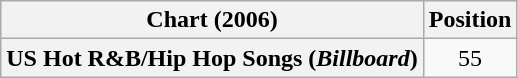<table class="wikitable plainrowheaders" style="text-align:center">
<tr>
<th scope="col">Chart (2006)</th>
<th scope="col">Position</th>
</tr>
<tr>
<th scope="row">US Hot R&B/Hip Hop Songs (<em>Billboard</em>)</th>
<td style="text-align:center;">55</td>
</tr>
</table>
